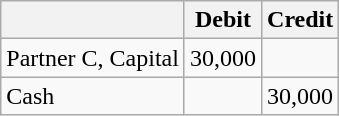<table class="wikitable">
<tr>
<th></th>
<th>Debit</th>
<th>Credit</th>
</tr>
<tr>
<td>Partner C, Capital</td>
<td>30,000</td>
<td></td>
</tr>
<tr>
<td>Cash</td>
<td></td>
<td>30,000</td>
</tr>
</table>
